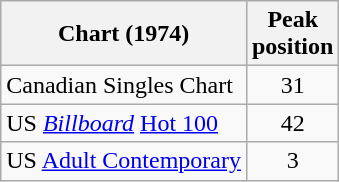<table class="wikitable sortable">
<tr>
<th>Chart (1974)</th>
<th>Peak<br>position</th>
</tr>
<tr>
<td align="left">Canadian Singles Chart</td>
<td align="center">31</td>
</tr>
<tr>
<td>US <em><a href='#'>Billboard</a></em> <a href='#'>Hot 100</a></td>
<td align="center">42</td>
</tr>
<tr>
<td>US <a href='#'>Adult Contemporary</a></td>
<td align="center">3</td>
</tr>
</table>
